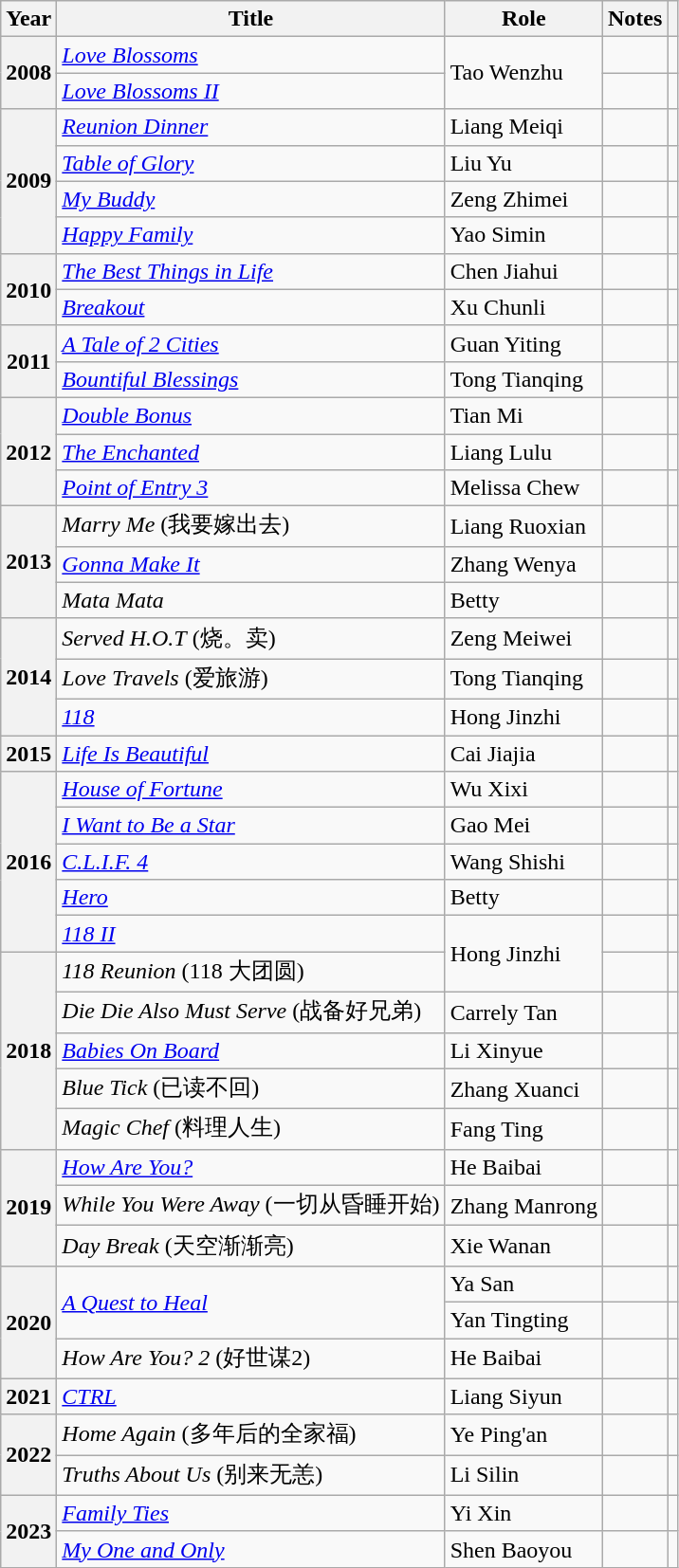<table class="wikitable sortable plainrowheaders">
<tr>
<th scope="col">Year</th>
<th scope="col">Title</th>
<th scope="col">Role</th>
<th scope="col" class="unsortable">Notes</th>
<th scope="col" class="unsortable"></th>
</tr>
<tr>
<th scope="row" rowspan="2">2008</th>
<td><em><a href='#'>Love Blossoms</a></em></td>
<td rowspan="2">Tao Wenzhu</td>
<td></td>
<td></td>
</tr>
<tr>
<td><em><a href='#'>Love Blossoms II</a></em></td>
<td></td>
<td></td>
</tr>
<tr>
<th scope="row" rowspan="4">2009</th>
<td><em><a href='#'>Reunion Dinner</a></em></td>
<td>Liang Meiqi</td>
<td></td>
<td></td>
</tr>
<tr>
<td><em><a href='#'>Table of Glory</a></em></td>
<td>Liu Yu</td>
<td></td>
<td></td>
</tr>
<tr>
<td><em><a href='#'>My Buddy</a></em></td>
<td>Zeng Zhimei</td>
<td></td>
<td></td>
</tr>
<tr>
<td><em><a href='#'>Happy Family</a></em></td>
<td>Yao Simin</td>
<td></td>
<td></td>
</tr>
<tr>
<th scope="row" rowspan="2">2010</th>
<td><em><a href='#'>The Best Things in Life</a></em></td>
<td>Chen Jiahui</td>
<td></td>
<td></td>
</tr>
<tr>
<td><em><a href='#'>Breakout</a></em></td>
<td>Xu Chunli</td>
<td></td>
<td></td>
</tr>
<tr>
<th scope="row" rowspan="2">2011</th>
<td><em><a href='#'>A Tale of 2 Cities</a></em></td>
<td>Guan Yiting</td>
<td></td>
<td></td>
</tr>
<tr>
<td><em><a href='#'>Bountiful Blessings</a></em></td>
<td>Tong Tianqing</td>
<td></td>
<td></td>
</tr>
<tr>
<th scope="row" rowspan="3">2012</th>
<td><em><a href='#'>Double Bonus</a></em></td>
<td>Tian Mi</td>
<td></td>
<td></td>
</tr>
<tr>
<td><em><a href='#'>The Enchanted</a></em></td>
<td>Liang Lulu</td>
<td></td>
<td></td>
</tr>
<tr>
<td><em><a href='#'>Point of Entry 3</a></em></td>
<td>Melissa Chew</td>
<td></td>
<td></td>
</tr>
<tr>
<th scope="row" rowspan="3">2013</th>
<td><em>Marry Me</em> (我要嫁出去)</td>
<td>Liang Ruoxian</td>
<td></td>
<td></td>
</tr>
<tr>
<td><em><a href='#'>Gonna Make It</a></em></td>
<td>Zhang Wenya</td>
<td></td>
<td></td>
</tr>
<tr>
<td><em>Mata Mata</em></td>
<td>Betty</td>
<td></td>
<td></td>
</tr>
<tr>
<th scope="row" rowspan="3">2014</th>
<td><em>Served H.O.T</em>  (烧。卖)</td>
<td>Zeng Meiwei</td>
<td></td>
<td></td>
</tr>
<tr>
<td><em>Love Travels</em>  (爱旅游)</td>
<td>Tong Tianqing</td>
<td></td>
<td></td>
</tr>
<tr>
<td><em><a href='#'>118</a></em></td>
<td>Hong Jinzhi</td>
<td></td>
<td></td>
</tr>
<tr>
<th scope="row" rowspan="1">2015</th>
<td><em><a href='#'>Life Is Beautiful</a></em></td>
<td>Cai Jiajia</td>
<td></td>
<td></td>
</tr>
<tr>
<th scope="row" rowspan="5">2016</th>
<td><em><a href='#'>House of Fortune</a></em></td>
<td>Wu Xixi</td>
<td></td>
<td></td>
</tr>
<tr>
<td><em><a href='#'>I Want to Be a Star</a></em></td>
<td>Gao Mei</td>
<td></td>
<td></td>
</tr>
<tr>
<td><em><a href='#'>C.L.I.F. 4</a></em></td>
<td>Wang Shishi</td>
<td></td>
<td></td>
</tr>
<tr>
<td><em><a href='#'>Hero</a></em></td>
<td>Betty</td>
<td></td>
<td></td>
</tr>
<tr>
<td><em><a href='#'>118 II</a></em></td>
<td rowspan="2">Hong Jinzhi</td>
<td></td>
<td></td>
</tr>
<tr>
<th scope="row" rowspan="5">2018</th>
<td><em>118 Reunion</em> (118 大团圆)</td>
<td></td>
<td></td>
</tr>
<tr>
<td><em>Die Die Also Must Serve</em> (战备好兄弟)</td>
<td>Carrely Tan</td>
<td></td>
<td></td>
</tr>
<tr>
<td><em><a href='#'>Babies On Board</a></em></td>
<td>Li Xinyue</td>
<td></td>
<td></td>
</tr>
<tr>
<td><em>Blue Tick</em> (已读不回)</td>
<td>Zhang Xuanci</td>
<td></td>
<td></td>
</tr>
<tr>
<td><em>Magic Chef</em> (料理人生)</td>
<td>Fang Ting</td>
<td></td>
<td></td>
</tr>
<tr>
<th scope="row" rowspan="3">2019</th>
<td><em><a href='#'>How Are You?</a></em></td>
<td>He Baibai</td>
<td></td>
<td></td>
</tr>
<tr>
<td><em>While You Were Away</em> (一切从昏睡开始)</td>
<td>Zhang Manrong</td>
<td></td>
<td></td>
</tr>
<tr>
<td><em>Day Break</em> (天空渐渐亮)</td>
<td>Xie Wanan</td>
<td></td>
<td></td>
</tr>
<tr>
<th scope="row" rowspan="3">2020</th>
<td rowspan="2"><em><a href='#'>A Quest to Heal</a></em></td>
<td>Ya San</td>
<td></td>
<td></td>
</tr>
<tr>
<td>Yan Tingting</td>
<td></td>
<td></td>
</tr>
<tr>
<td><em>How Are You? 2</em> (好世谋2)</td>
<td>He Baibai</td>
<td></td>
<td></td>
</tr>
<tr>
<th scope="row">2021</th>
<td><em><a href='#'>CTRL</a></em></td>
<td>Liang Siyun</td>
<td></td>
<td></td>
</tr>
<tr>
<th scope="row" rowspan="2">2022</th>
<td><em>Home Again</em> (多年后的全家福)</td>
<td>Ye Ping'an</td>
<td></td>
<td></td>
</tr>
<tr>
<td><em>Truths About Us</em> (别来无恙)</td>
<td>Li Silin</td>
<td></td>
<td></td>
</tr>
<tr>
<th scope="row" rowspan="2">2023</th>
<td><em><a href='#'>Family Ties</a></em></td>
<td>Yi Xin</td>
<td></td>
<td></td>
</tr>
<tr>
<td><em><a href='#'>My One and Only</a></em></td>
<td>Shen Baoyou</td>
<td></td>
<td></td>
</tr>
</table>
